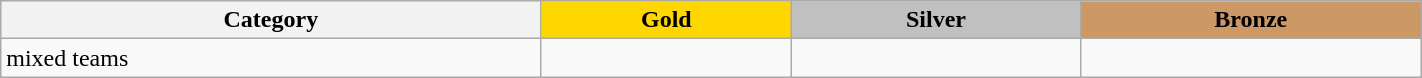<table class=wikitable  width=75%>
<tr>
<th>Category</th>
<th style="background: gold">Gold</th>
<th style="background: silver">Silver</th>
<th style="background: #cc9966" colspan=2>Bronze</th>
</tr>
<tr>
<td>mixed teams</td>
<td></td>
<td></td>
<td colspan=2></td>
</tr>
</table>
